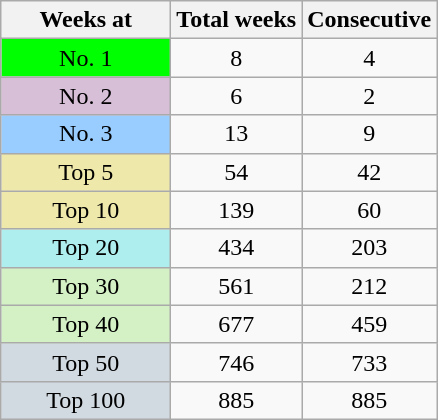<table class=wikitable style=text-align:center;>
<tr>
<th width=106>Weeks at</th>
<th>Total weeks</th>
<th>Consecutive</th>
</tr>
<tr>
<td style="background:lime">No. 1</td>
<td>8</td>
<td>4</td>
</tr>
<tr>
<td style="background:thistle">No. 2</td>
<td>6</td>
<td>2</td>
</tr>
<tr>
<td style="background:#99ccff">No. 3</td>
<td>13</td>
<td>9</td>
</tr>
<tr>
<td style="background:#eee8aa">Top 5</td>
<td>54</td>
<td>42</td>
</tr>
<tr>
<td style="background:#eee8aa">Top 10</td>
<td>139</td>
<td>60</td>
</tr>
<tr>
<td style="background:#afeeee">Top 20</td>
<td>434</td>
<td>203</td>
</tr>
<tr>
<td style="background:#d4f1c5">Top 30</td>
<td>561</td>
<td>212</td>
</tr>
<tr>
<td style="background:#d4f1c5">Top 40</td>
<td>677</td>
<td>459</td>
</tr>
<tr>
<td style="background:#d2dae1">Top 50</td>
<td>746</td>
<td>733</td>
</tr>
<tr>
<td style="background:#d2dae1">Top 100</td>
<td>885</td>
<td>885</td>
</tr>
</table>
